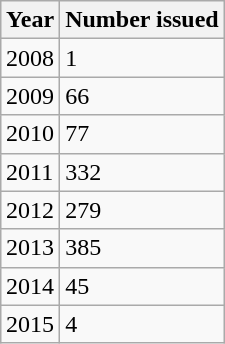<table class="wikitable nowrap sortable infobox">
<tr>
<th>Year</th>
<th>Number issued</th>
</tr>
<tr>
<td>2008</td>
<td>1</td>
</tr>
<tr>
<td>2009</td>
<td>66</td>
</tr>
<tr>
<td>2010</td>
<td>77</td>
</tr>
<tr>
<td>2011</td>
<td>332</td>
</tr>
<tr>
<td>2012</td>
<td>279</td>
</tr>
<tr>
<td>2013</td>
<td>385</td>
</tr>
<tr>
<td>2014</td>
<td>45</td>
</tr>
<tr>
<td>2015</td>
<td>4</td>
</tr>
</table>
